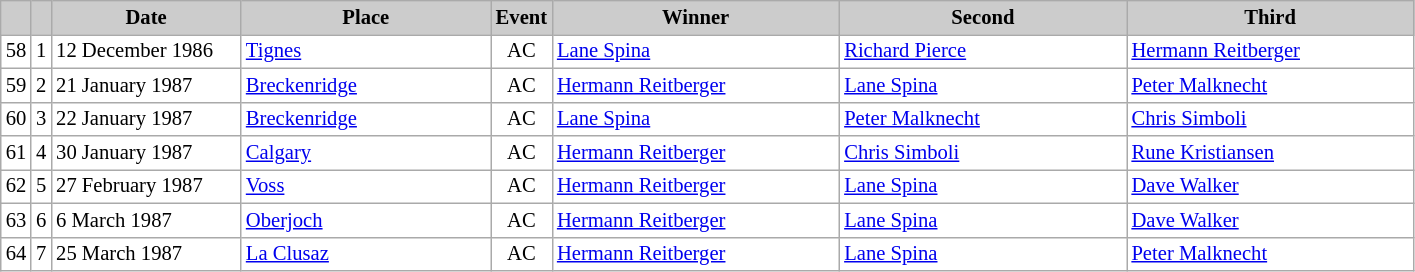<table class="wikitable plainrowheaders" style="background:#fff; font-size:86%; line-height:16px; border:grey solid 1px; border-collapse:collapse;">
<tr style="background:#ccc; text-align:center;">
<th scope="col" style="background:#ccc; width=20 px;"></th>
<th scope="col" style="background:#ccc; width=30 px;"></th>
<th scope="col" style="background:#ccc; width:120px;">Date</th>
<th scope="col" style="background:#ccc; width:160px;">Place</th>
<th scope="col" style="background:#ccc; width:15px;">Event</th>
<th scope="col" style="background:#ccc; width:185px;">Winner</th>
<th scope="col" style="background:#ccc; width:185px;">Second</th>
<th scope="col" style="background:#ccc; width:185px;">Third</th>
</tr>
<tr>
<td align=center>58</td>
<td align=center>1</td>
<td>12 December 1986</td>
<td> <a href='#'>Tignes</a></td>
<td align=center>AC</td>
<td> <a href='#'>Lane Spina</a></td>
<td> <a href='#'>Richard Pierce</a></td>
<td> <a href='#'>Hermann Reitberger</a></td>
</tr>
<tr>
<td align=center>59</td>
<td align=center>2</td>
<td>21 January 1987</td>
<td> <a href='#'>Breckenridge</a></td>
<td align=center>AC</td>
<td> <a href='#'>Hermann Reitberger</a></td>
<td> <a href='#'>Lane Spina</a></td>
<td> <a href='#'>Peter Malknecht</a></td>
</tr>
<tr>
<td align=center>60</td>
<td align=center>3</td>
<td>22 January 1987</td>
<td> <a href='#'>Breckenridge</a></td>
<td align=center>AC</td>
<td> <a href='#'>Lane Spina</a></td>
<td> <a href='#'>Peter Malknecht</a></td>
<td> <a href='#'>Chris Simboli</a></td>
</tr>
<tr>
<td align=center>61</td>
<td align=center>4</td>
<td>30 January 1987</td>
<td> <a href='#'>Calgary</a></td>
<td align=center>AC</td>
<td> <a href='#'>Hermann Reitberger</a></td>
<td> <a href='#'>Chris Simboli</a></td>
<td> <a href='#'>Rune Kristiansen</a></td>
</tr>
<tr>
<td align=center>62</td>
<td align=center>5</td>
<td>27 February 1987</td>
<td> <a href='#'>Voss</a></td>
<td align=center>AC</td>
<td> <a href='#'>Hermann Reitberger</a></td>
<td> <a href='#'>Lane Spina</a></td>
<td> <a href='#'>Dave Walker</a></td>
</tr>
<tr>
<td align=center>63</td>
<td align=center>6</td>
<td>6 March 1987</td>
<td> <a href='#'>Oberjoch</a></td>
<td align=center>AC</td>
<td> <a href='#'>Hermann Reitberger</a></td>
<td> <a href='#'>Lane Spina</a></td>
<td> <a href='#'>Dave Walker</a></td>
</tr>
<tr>
<td align=center>64</td>
<td align=center>7</td>
<td>25 March 1987</td>
<td> <a href='#'>La Clusaz</a></td>
<td align=center>AC</td>
<td> <a href='#'>Hermann Reitberger</a></td>
<td> <a href='#'>Lane Spina</a></td>
<td> <a href='#'>Peter Malknecht</a></td>
</tr>
</table>
